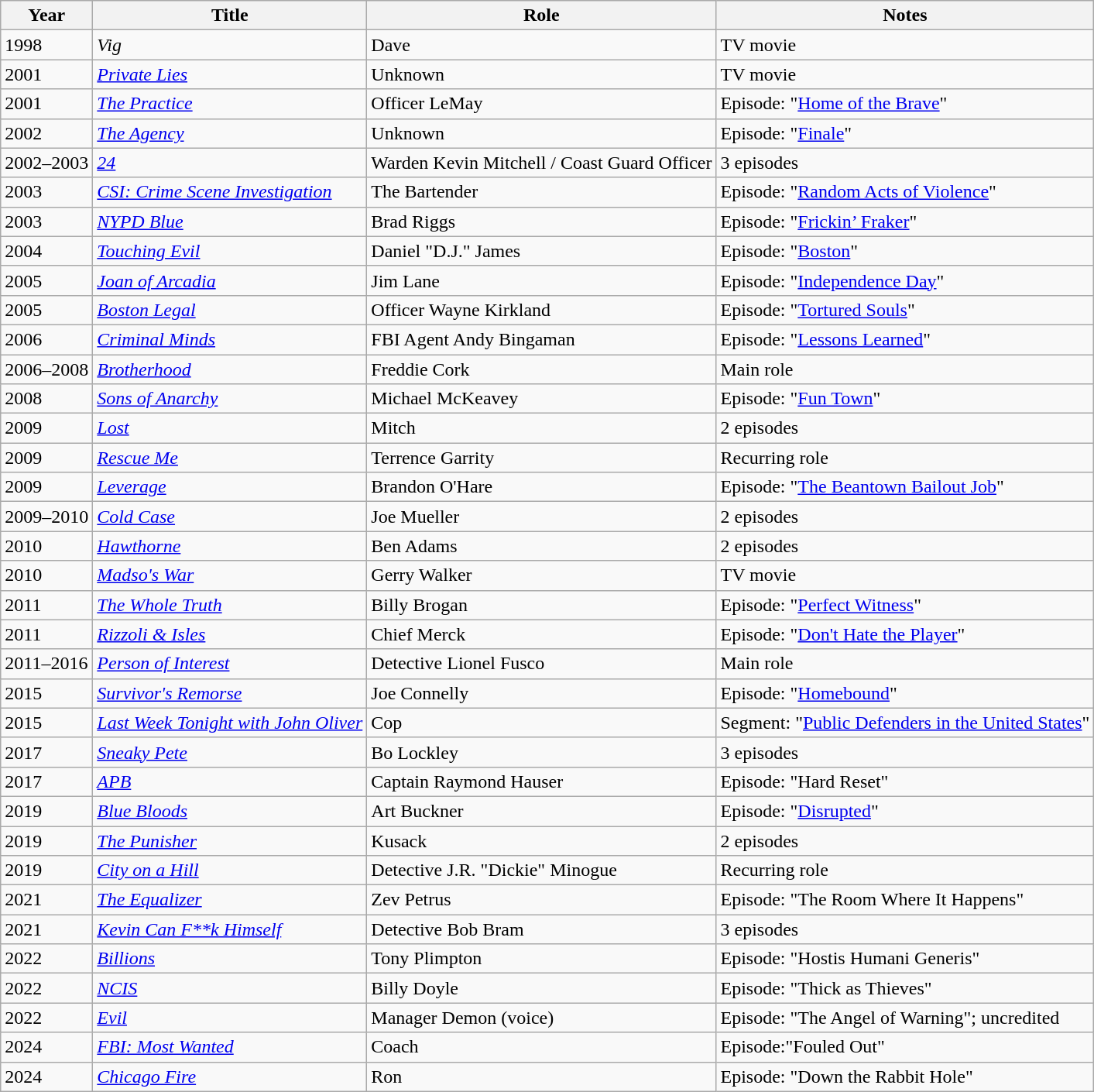<table class="wikitable sortable">
<tr>
<th>Year</th>
<th>Title</th>
<th>Role</th>
<th class="unsortable">Notes</th>
</tr>
<tr>
<td>1998</td>
<td><em>Vig</em></td>
<td>Dave</td>
<td>TV movie</td>
</tr>
<tr>
<td>2001</td>
<td><em><a href='#'>Private Lies</a></em></td>
<td>Unknown</td>
<td>TV movie</td>
</tr>
<tr>
<td>2001</td>
<td><em><a href='#'>The Practice</a></em></td>
<td>Officer LeMay</td>
<td>Episode: "<a href='#'>Home of the Brave</a>"</td>
</tr>
<tr>
<td>2002</td>
<td><em><a href='#'>The Agency</a></em></td>
<td>Unknown</td>
<td>Episode: "<a href='#'>Finale</a>"</td>
</tr>
<tr>
<td>2002–2003</td>
<td><em><a href='#'>24</a></em></td>
<td>Warden Kevin Mitchell / Coast Guard Officer</td>
<td>3 episodes</td>
</tr>
<tr>
<td>2003</td>
<td><em><a href='#'>CSI: Crime Scene Investigation</a></em></td>
<td>The Bartender</td>
<td>Episode: "<a href='#'>Random Acts of Violence</a>"</td>
</tr>
<tr>
<td>2003</td>
<td><em><a href='#'>NYPD Blue</a></em></td>
<td>Brad Riggs</td>
<td>Episode: "<a href='#'>Frickin’ Fraker</a>"</td>
</tr>
<tr>
<td>2004</td>
<td><em><a href='#'>Touching Evil</a></em></td>
<td>Daniel "D.J." James</td>
<td>Episode: "<a href='#'>Boston</a>"</td>
</tr>
<tr>
<td>2005</td>
<td><em><a href='#'>Joan of Arcadia</a></em></td>
<td>Jim Lane</td>
<td>Episode: "<a href='#'>Independence Day</a>"</td>
</tr>
<tr>
<td>2005</td>
<td><em><a href='#'>Boston Legal</a></em></td>
<td>Officer Wayne Kirkland</td>
<td>Episode: "<a href='#'>Tortured Souls</a>"</td>
</tr>
<tr>
<td>2006</td>
<td><em><a href='#'>Criminal Minds</a></em></td>
<td>FBI Agent Andy Bingaman</td>
<td>Episode: "<a href='#'>Lessons Learned</a>"</td>
</tr>
<tr>
<td>2006–2008</td>
<td><em><a href='#'>Brotherhood</a></em></td>
<td>Freddie Cork</td>
<td>Main role</td>
</tr>
<tr>
<td>2008</td>
<td><em><a href='#'>Sons of Anarchy</a></em></td>
<td>Michael McKeavey</td>
<td>Episode: "<a href='#'>Fun Town</a>"</td>
</tr>
<tr>
<td>2009</td>
<td><em><a href='#'>Lost</a></em></td>
<td>Mitch</td>
<td>2 episodes</td>
</tr>
<tr>
<td>2009</td>
<td><em><a href='#'>Rescue Me</a></em></td>
<td>Terrence Garrity</td>
<td>Recurring role</td>
</tr>
<tr>
<td>2009</td>
<td><em><a href='#'>Leverage</a></em></td>
<td>Brandon O'Hare</td>
<td>Episode: "<a href='#'>The Beantown Bailout Job</a>"</td>
</tr>
<tr>
<td>2009–2010</td>
<td><em><a href='#'>Cold Case</a></em></td>
<td>Joe Mueller</td>
<td>2 episodes</td>
</tr>
<tr>
<td>2010</td>
<td><em><a href='#'>Hawthorne</a></em></td>
<td>Ben Adams</td>
<td>2 episodes</td>
</tr>
<tr>
<td>2010</td>
<td><em><a href='#'>Madso's War</a></em></td>
<td>Gerry Walker</td>
<td>TV movie</td>
</tr>
<tr>
<td>2011</td>
<td><em><a href='#'>The Whole Truth</a></em></td>
<td>Billy Brogan</td>
<td>Episode: "<a href='#'>Perfect Witness</a>"</td>
</tr>
<tr>
<td>2011</td>
<td><em><a href='#'>Rizzoli & Isles</a></em></td>
<td>Chief Merck</td>
<td>Episode: "<a href='#'>Don't Hate the Player</a>"</td>
</tr>
<tr>
<td>2011–2016</td>
<td><em><a href='#'>Person of Interest</a></em></td>
<td>Detective Lionel Fusco</td>
<td>Main role</td>
</tr>
<tr>
<td>2015</td>
<td><em><a href='#'>Survivor's Remorse</a></em></td>
<td>Joe Connelly</td>
<td>Episode: "<a href='#'>Homebound</a>"</td>
</tr>
<tr>
<td>2015</td>
<td><em><a href='#'>Last Week Tonight with John Oliver</a></em></td>
<td>Cop</td>
<td>Segment: "<a href='#'>Public Defenders in the United States</a>"</td>
</tr>
<tr>
<td>2017</td>
<td><em><a href='#'>Sneaky Pete</a></em></td>
<td>Bo Lockley</td>
<td>3 episodes</td>
</tr>
<tr>
<td>2017</td>
<td><em><a href='#'>APB</a></em></td>
<td>Captain Raymond Hauser</td>
<td>Episode: "Hard Reset"</td>
</tr>
<tr>
<td>2019</td>
<td><a href='#'><em>Blue Bloods</em></a></td>
<td>Art Buckner</td>
<td>Episode: "<a href='#'>Disrupted</a>"</td>
</tr>
<tr>
<td>2019</td>
<td><em><a href='#'>The Punisher</a></em></td>
<td>Kusack</td>
<td>2 episodes</td>
</tr>
<tr>
<td>2019</td>
<td><em><a href='#'>City on a Hill</a></em></td>
<td>Detective J.R. "Dickie" Minogue</td>
<td>Recurring role</td>
</tr>
<tr>
<td>2021</td>
<td><em><a href='#'>The Equalizer</a></em></td>
<td>Zev Petrus</td>
<td>Episode: "The Room Where It Happens"</td>
</tr>
<tr>
<td>2021</td>
<td><em><a href='#'>Kevin Can F**k Himself</a></em></td>
<td>Detective Bob Bram</td>
<td>3 episodes</td>
</tr>
<tr>
<td>2022</td>
<td><em><a href='#'>Billions</a></em></td>
<td>Tony Plimpton</td>
<td>Episode: "Hostis Humani Generis"</td>
</tr>
<tr>
<td>2022</td>
<td><em><a href='#'>NCIS</a></em></td>
<td>Billy Doyle</td>
<td>Episode: "Thick as Thieves"</td>
</tr>
<tr>
<td>2022</td>
<td><em><a href='#'>Evil</a></em></td>
<td>Manager Demon (voice)</td>
<td>Episode: "The Angel of Warning"; uncredited</td>
</tr>
<tr>
<td>2024</td>
<td><em><a href='#'>FBI: Most Wanted</a></em></td>
<td>Coach</td>
<td>Episode:"Fouled Out"</td>
</tr>
<tr>
<td>2024</td>
<td><em><a href='#'>Chicago Fire</a></em></td>
<td>Ron</td>
<td>Episode: "Down the Rabbit Hole"</td>
</tr>
</table>
